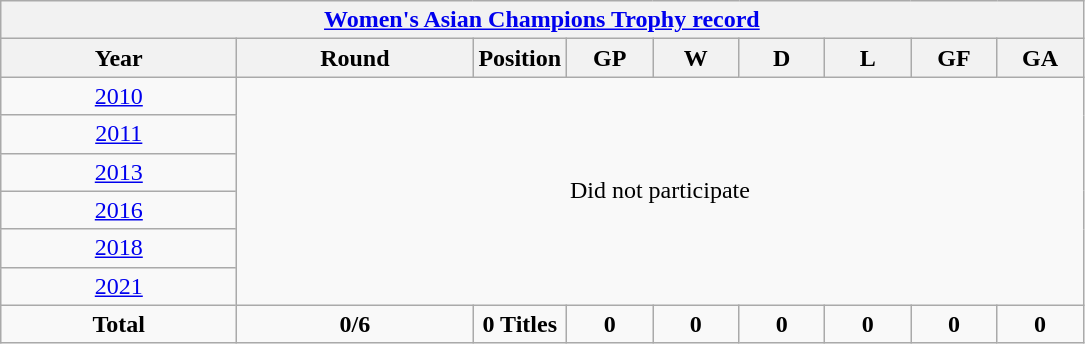<table class="wikitable" style="text-align: center;">
<tr>
<th colspan=9><a href='#'>Women's Asian Champions Trophy record</a></th>
</tr>
<tr>
<th width=150>Year</th>
<th width=150>Round</th>
<th width=50>Position</th>
<th width=50>GP</th>
<th width=50>W</th>
<th width=50>D</th>
<th width=50>L</th>
<th width=50>GF</th>
<th width=50>GA</th>
</tr>
<tr>
<td> <a href='#'>2010</a></td>
<td colspan=9  rowspan=6>Did not participate</td>
</tr>
<tr>
<td> <a href='#'>2011</a></td>
</tr>
<tr>
<td> <a href='#'>2013</a></td>
</tr>
<tr>
<td> <a href='#'>2016</a></td>
</tr>
<tr>
<td> <a href='#'>2018</a></td>
</tr>
<tr>
<td> <a href='#'>2021</a></td>
</tr>
<tr>
<td><strong>Total</strong></td>
<td><strong>0/6</strong></td>
<td><strong>0 Titles</strong></td>
<td><strong>0</strong></td>
<td><strong>0</strong></td>
<td><strong>0</strong></td>
<td><strong>0</strong></td>
<td><strong>0</strong></td>
<td><strong>0</strong></td>
</tr>
</table>
